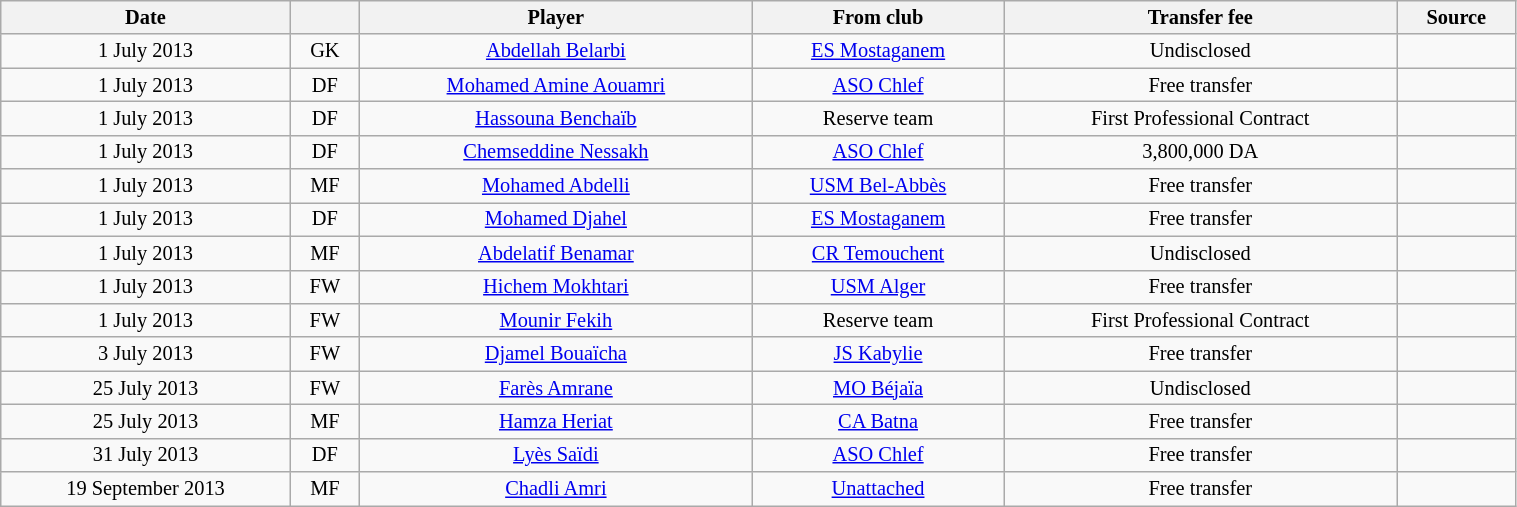<table class="wikitable sortable" style="width:80%; text-align:center; font-size:85%; text-align:centre;">
<tr>
<th>Date</th>
<th></th>
<th>Player</th>
<th>From club</th>
<th>Transfer fee</th>
<th>Source</th>
</tr>
<tr>
<td>1 July 2013</td>
<td>GK</td>
<td> <a href='#'>Abdellah Belarbi</a></td>
<td><a href='#'>ES Mostaganem</a></td>
<td>Undisclosed</td>
<td></td>
</tr>
<tr>
<td>1 July 2013</td>
<td>DF</td>
<td> <a href='#'>Mohamed Amine Aouamri</a></td>
<td><a href='#'>ASO Chlef</a></td>
<td>Free transfer</td>
<td></td>
</tr>
<tr>
<td>1 July 2013</td>
<td>DF</td>
<td> <a href='#'>Hassouna Benchaïb</a></td>
<td>Reserve team</td>
<td>First Professional Contract</td>
<td></td>
</tr>
<tr>
<td>1 July 2013</td>
<td>DF</td>
<td> <a href='#'>Chemseddine Nessakh</a></td>
<td><a href='#'>ASO Chlef</a></td>
<td>3,800,000 DA</td>
<td></td>
</tr>
<tr>
<td>1 July 2013</td>
<td>MF</td>
<td> <a href='#'>Mohamed Abdelli</a></td>
<td><a href='#'>USM Bel-Abbès</a></td>
<td>Free transfer</td>
<td></td>
</tr>
<tr>
<td>1 July 2013</td>
<td>DF</td>
<td> <a href='#'>Mohamed Djahel</a></td>
<td><a href='#'>ES Mostaganem</a></td>
<td>Free transfer</td>
<td></td>
</tr>
<tr>
<td>1 July 2013</td>
<td>MF</td>
<td> <a href='#'>Abdelatif Benamar</a></td>
<td><a href='#'>CR Temouchent</a></td>
<td>Undisclosed</td>
<td></td>
</tr>
<tr>
<td>1 July 2013</td>
<td>FW</td>
<td> <a href='#'>Hichem Mokhtari</a></td>
<td><a href='#'>USM Alger</a></td>
<td>Free transfer</td>
<td></td>
</tr>
<tr>
<td>1 July 2013</td>
<td>FW</td>
<td> <a href='#'>Mounir Fekih</a></td>
<td>Reserve team</td>
<td>First Professional Contract</td>
<td></td>
</tr>
<tr>
<td>3 July 2013</td>
<td>FW</td>
<td> <a href='#'>Djamel Bouaïcha</a></td>
<td><a href='#'>JS Kabylie</a></td>
<td>Free transfer</td>
<td></td>
</tr>
<tr>
<td>25 July 2013</td>
<td>FW</td>
<td> <a href='#'>Farès Amrane</a></td>
<td><a href='#'>MO Béjaïa</a></td>
<td>Undisclosed</td>
<td></td>
</tr>
<tr>
<td>25 July 2013</td>
<td>MF</td>
<td> <a href='#'>Hamza Heriat</a></td>
<td><a href='#'>CA Batna</a></td>
<td>Free transfer</td>
<td></td>
</tr>
<tr>
<td>31 July 2013</td>
<td>DF</td>
<td> <a href='#'>Lyès Saïdi</a></td>
<td><a href='#'>ASO Chlef</a></td>
<td>Free transfer</td>
<td></td>
</tr>
<tr>
<td>19 September 2013</td>
<td>MF</td>
<td> <a href='#'>Chadli Amri</a></td>
<td><a href='#'>Unattached</a></td>
<td>Free transfer</td>
<td></td>
</tr>
</table>
